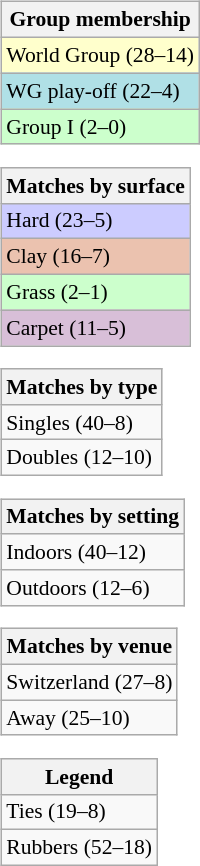<table>
<tr valign=top>
<td><br><table class="wikitable" style=font-size:90%>
<tr>
<th>Group membership</th>
</tr>
<tr style="background:#ffc;">
<td>World Group (28–14)</td>
</tr>
<tr style="background:#B0E0E6;">
<td>WG play-off (22–4)</td>
</tr>
<tr style="background:#cfc;">
<td>Group I (2–0)</td>
</tr>
</table>
<table class="wikitable" style=font-size:90%>
<tr>
<th>Matches by surface</th>
</tr>
<tr style="background:#ccf;">
<td>Hard (23–5)</td>
</tr>
<tr style="background:#ebc2af;">
<td>Clay (16–7)</td>
</tr>
<tr style="background:#cfc;">
<td>Grass (2–1)</td>
</tr>
<tr style="background:thistle;">
<td>Carpet (11–5)</td>
</tr>
</table>
<table class="wikitable" style=font-size:90%>
<tr>
<th>Matches by type</th>
</tr>
<tr>
<td>Singles (40–8)</td>
</tr>
<tr>
<td>Doubles (12–10)</td>
</tr>
</table>
<table class="wikitable" style=font-size:90%>
<tr>
<th>Matches by setting</th>
</tr>
<tr>
<td>Indoors (40–12)</td>
</tr>
<tr>
<td>Outdoors (12–6)</td>
</tr>
</table>
<table class="wikitable" style=font-size:90%>
<tr>
<th>Matches by venue</th>
</tr>
<tr>
<td>Switzerland (27–8)</td>
</tr>
<tr>
<td>Away (25–10)</td>
</tr>
</table>
<table class="wikitable" style=font-size:90%>
<tr>
<th>Legend</th>
</tr>
<tr>
<td>Ties (19–8)</td>
</tr>
<tr>
<td>Rubbers (52–18)</td>
</tr>
</table>
</td>
</tr>
</table>
